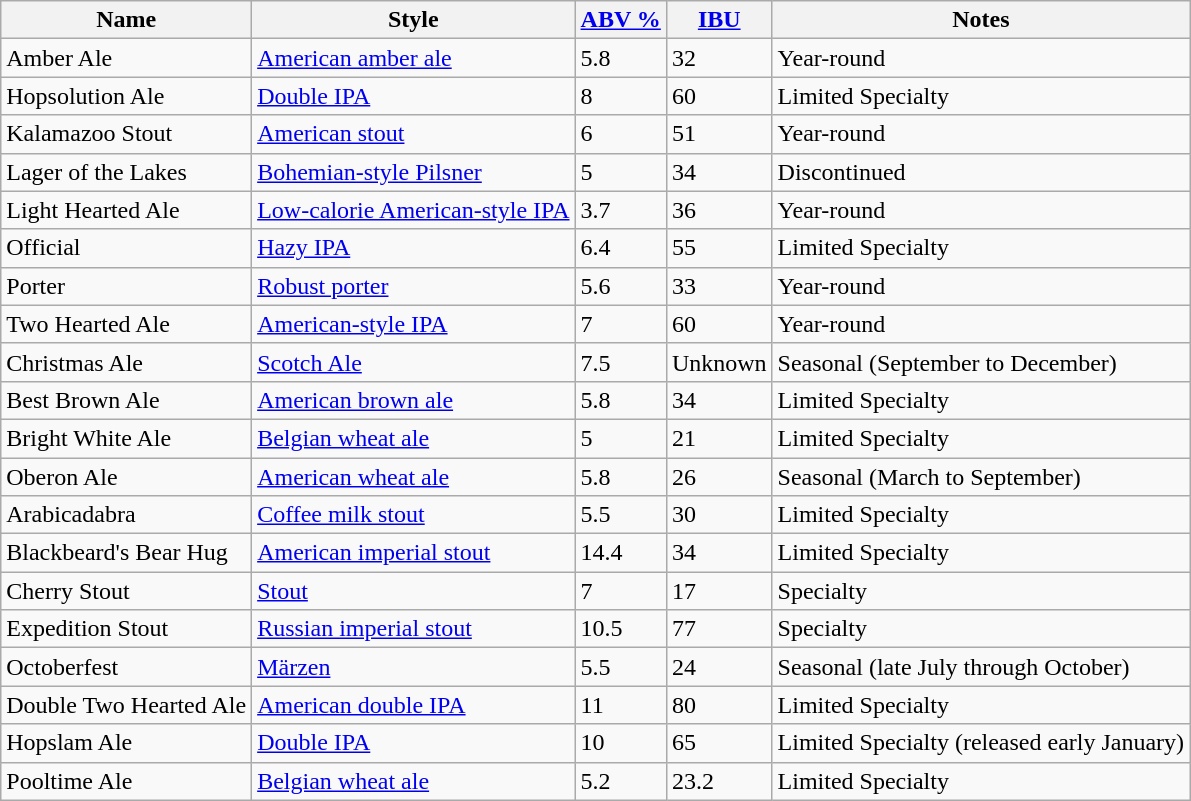<table class="wikitable sortable">
<tr>
<th>Name</th>
<th>Style</th>
<th><a href='#'>ABV %</a></th>
<th><a href='#'>IBU</a></th>
<th>Notes</th>
</tr>
<tr>
<td>Amber Ale</td>
<td><a href='#'>American amber ale</a></td>
<td>5.8</td>
<td>32</td>
<td>Year-round</td>
</tr>
<tr>
<td>Hopsolution Ale</td>
<td><a href='#'>Double IPA</a></td>
<td>8</td>
<td>60</td>
<td>Limited Specialty</td>
</tr>
<tr>
<td>Kalamazoo Stout</td>
<td><a href='#'>American stout</a></td>
<td>6</td>
<td>51</td>
<td>Year-round</td>
</tr>
<tr>
<td>Lager of the Lakes</td>
<td><a href='#'>Bohemian-style Pilsner</a></td>
<td>5</td>
<td>34</td>
<td>Discontinued</td>
</tr>
<tr>
<td>Light Hearted Ale</td>
<td><a href='#'>Low-calorie American-style IPA</a></td>
<td>3.7</td>
<td>36</td>
<td>Year-round</td>
</tr>
<tr>
<td>Official</td>
<td><a href='#'>Hazy IPA</a></td>
<td>6.4</td>
<td>55</td>
<td>Limited Specialty</td>
</tr>
<tr>
<td>Porter</td>
<td><a href='#'>Robust porter</a></td>
<td>5.6</td>
<td>33</td>
<td>Year-round</td>
</tr>
<tr>
<td>Two Hearted Ale</td>
<td><a href='#'>American-style IPA</a></td>
<td>7</td>
<td>60</td>
<td>Year-round</td>
</tr>
<tr>
<td>Christmas Ale</td>
<td><a href='#'>Scotch Ale</a></td>
<td>7.5</td>
<td>Unknown</td>
<td>Seasonal (September to December)</td>
</tr>
<tr>
<td>Best Brown Ale</td>
<td><a href='#'>American brown ale</a></td>
<td>5.8</td>
<td>34</td>
<td>Limited Specialty</td>
</tr>
<tr>
<td>Bright White Ale</td>
<td><a href='#'>Belgian wheat ale</a></td>
<td>5</td>
<td>21</td>
<td>Limited Specialty</td>
</tr>
<tr>
<td>Oberon Ale</td>
<td><a href='#'>American wheat ale</a></td>
<td>5.8</td>
<td>26</td>
<td>Seasonal (March to September)</td>
</tr>
<tr>
<td>Arabicadabra</td>
<td><a href='#'>Coffee milk stout</a></td>
<td>5.5</td>
<td>30</td>
<td>Limited Specialty</td>
</tr>
<tr>
<td>Blackbeard's Bear Hug</td>
<td><a href='#'>American imperial stout</a></td>
<td>14.4</td>
<td>34</td>
<td>Limited Specialty</td>
</tr>
<tr>
<td>Cherry Stout</td>
<td><a href='#'>Stout</a></td>
<td>7</td>
<td>17</td>
<td>Specialty</td>
</tr>
<tr>
<td>Expedition Stout</td>
<td><a href='#'>Russian imperial stout</a></td>
<td>10.5</td>
<td>77</td>
<td>Specialty</td>
</tr>
<tr>
<td>Octoberfest</td>
<td><a href='#'>Märzen</a></td>
<td>5.5</td>
<td>24</td>
<td>Seasonal (late July through October)</td>
</tr>
<tr>
<td>Double Two Hearted Ale</td>
<td><a href='#'>American double IPA</a></td>
<td>11</td>
<td>80</td>
<td>Limited Specialty</td>
</tr>
<tr>
<td>Hopslam Ale</td>
<td><a href='#'>Double IPA</a></td>
<td>10</td>
<td>65</td>
<td>Limited Specialty (released early January)</td>
</tr>
<tr>
<td>Pooltime Ale</td>
<td><a href='#'>Belgian wheat ale</a></td>
<td>5.2</td>
<td>23.2</td>
<td>Limited Specialty</td>
</tr>
</table>
